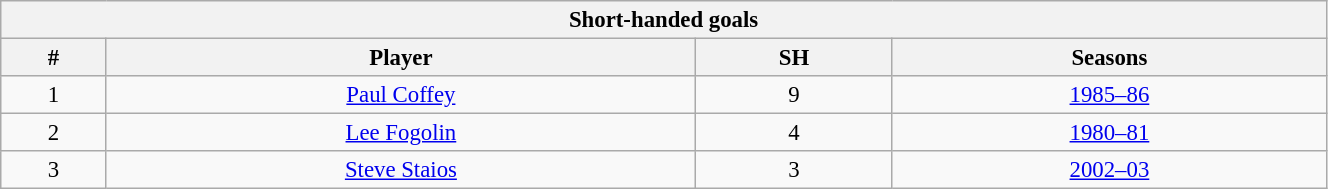<table class="wikitable" style="text-align: center; font-size: 95%" width="70%">
<tr>
<th colspan="4">Short-handed goals</th>
</tr>
<tr>
<th>#</th>
<th>Player</th>
<th>SH</th>
<th>Seasons</th>
</tr>
<tr>
<td>1</td>
<td><a href='#'>Paul Coffey</a></td>
<td>9</td>
<td><a href='#'>1985–86</a></td>
</tr>
<tr>
<td>2</td>
<td><a href='#'>Lee Fogolin</a></td>
<td>4</td>
<td><a href='#'>1980–81</a></td>
</tr>
<tr>
<td>3</td>
<td><a href='#'>Steve Staios</a></td>
<td>3</td>
<td><a href='#'>2002–03</a></td>
</tr>
</table>
